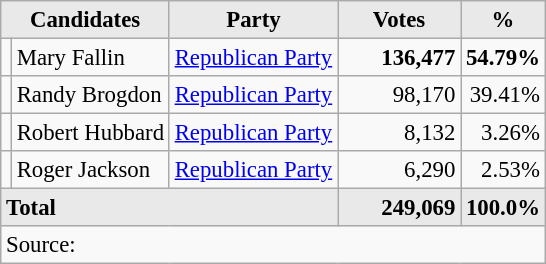<table class=wikitable style="font-size:95%; text-align:right;">
<tr>
<th style="background:#e9e9e9; text-align:center;" colspan="2">Candidates</th>
<th style="background:#e9e9e9; text-align:center;">Party</th>
<th style="background:#e9e9e9; text-align:center;">Votes</th>
<th style="background:#e9e9e9; text-align:center;">%</th>
</tr>
<tr>
<td></td>
<td align=left>Mary Fallin</td>
<td align=center><a href='#'>Republican Party</a></td>
<td><strong>136,477</strong></td>
<td><strong>54.79%</strong></td>
</tr>
<tr>
<td></td>
<td align=left>Randy Brogdon</td>
<td align=center><a href='#'>Republican Party</a></td>
<td>98,170</td>
<td>39.41%</td>
</tr>
<tr>
<td></td>
<td align=left>Robert Hubbard</td>
<td align=center><a href='#'>Republican Party</a></td>
<td>8,132</td>
<td>3.26%</td>
</tr>
<tr>
<td></td>
<td align=left>Roger Jackson</td>
<td align=center><a href='#'>Republican Party</a></td>
<td>6,290</td>
<td>2.53%</td>
</tr>
<tr style="background:#e9e9e9;">
<td colspan="3" style="text-align:left; "><strong>Total</strong></td>
<td style="text-align:right; width:75px; "><strong>249,069</strong></td>
<td style="text-align:right; width:30px; "><strong>100.0%</strong></td>
</tr>
<tr>
<td style="text-align:left;" colspan="6">Source: </td>
</tr>
</table>
